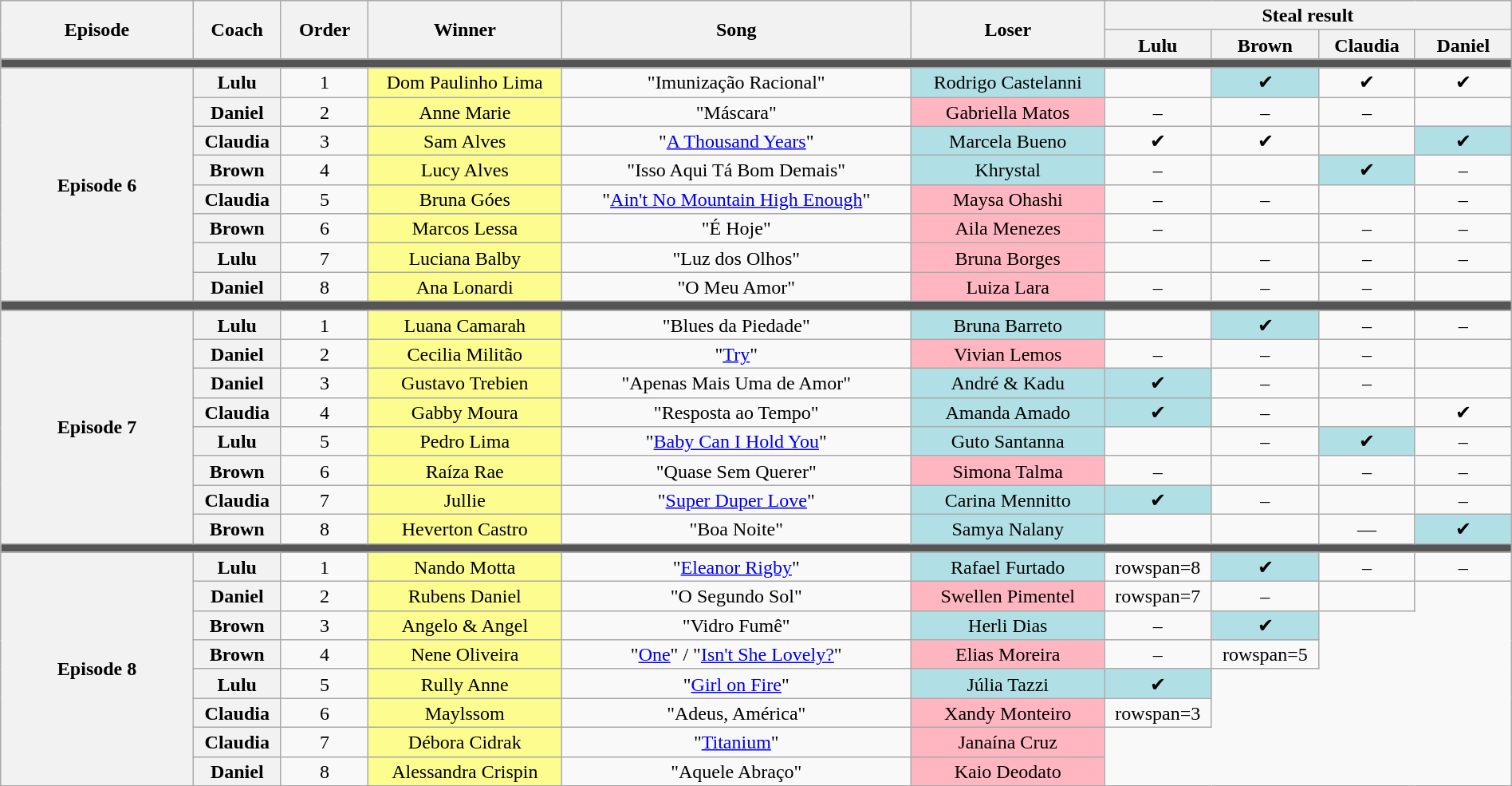<table class="wikitable" style="text-align:center; line-height:17px; width:100%;">
<tr>
<th scope="col" rowspan=2 width="11%">Episode</th>
<th scope="col" rowspan=2 width="05%">Coach</th>
<th scope="col" rowspan=2 width="05%">Order</th>
<th scope="col" rowspan=2 width="11%">Winner</th>
<th scope="col" rowspan=2 width="20%">Song</th>
<th scope="col" rowspan=2 width="11%">Loser</th>
<th scope="col" colspan=4 width="22%">Steal result</th>
</tr>
<tr>
<th width="5.5%">Lulu</th>
<th width="5.5%">Brown</th>
<th width="5.5%">Claudia</th>
<th width="5.5%">Daniel</th>
</tr>
<tr>
<td colspan=10 bgcolor="555555"></td>
</tr>
<tr>
<th rowspan=8>Episode 6<br></th>
<th>Lulu</th>
<td>1</td>
<td bgcolor="FDFC8F">Dom Paulinho Lima</td>
<td>"Imunização Racional"</td>
<td bgcolor="B0E0E6">Rodrigo Castelanni</td>
<td></td>
<td bgcolor="B0E0E6">✔</td>
<td>✔</td>
<td>✔</td>
</tr>
<tr>
<th>Daniel</th>
<td>2</td>
<td bgcolor="FDFC8F">Anne Marie</td>
<td>"Máscara"</td>
<td bgcolor="FFB6C1">Gabriella Matos</td>
<td>–</td>
<td>–</td>
<td>–</td>
<td></td>
</tr>
<tr>
<th>Claudia</th>
<td>3</td>
<td bgcolor="FDFC8F">Sam Alves</td>
<td>"<a href='#'>A Thousand Years</a>"</td>
<td bgcolor="B0E0E6">Marcela Bueno</td>
<td>✔</td>
<td>✔</td>
<td></td>
<td bgcolor="B0E0E6">✔</td>
</tr>
<tr>
<th>Brown</th>
<td>4</td>
<td bgcolor="FDFC8F">Lucy Alves</td>
<td>"Isso Aqui Tá Bom Demais"</td>
<td bgcolor="B0E0E6">Khrystal</td>
<td>–</td>
<td></td>
<td bgcolor="B0E0E6">✔</td>
<td>–</td>
</tr>
<tr>
<th>Claudia</th>
<td>5</td>
<td bgcolor="FDFC8F">Bruna Góes</td>
<td>"<a href='#'>Ain't No Mountain High Enough</a>"</td>
<td bgcolor="FFB6C1">Maysa Ohashi</td>
<td>–</td>
<td>–</td>
<td></td>
<td>–</td>
</tr>
<tr>
<th>Brown</th>
<td>6</td>
<td bgcolor="FDFC8F">Marcos Lessa</td>
<td>"É Hoje"</td>
<td bgcolor="FFB6C1">Aila Menezes</td>
<td>–</td>
<td></td>
<td>–</td>
<td>–</td>
</tr>
<tr>
<th>Lulu</th>
<td>7</td>
<td bgcolor="FDFC8F">Luciana Balby</td>
<td>"Luz dos Olhos"</td>
<td bgcolor="FFB6C1">Bruna Borges</td>
<td></td>
<td>–</td>
<td>–</td>
<td>–</td>
</tr>
<tr>
<th>Daniel</th>
<td>8</td>
<td bgcolor="FDFC8F">Ana Lonardi</td>
<td>"O Meu Amor"</td>
<td bgcolor="FFB6C1">Luiza Lara</td>
<td>–</td>
<td>–</td>
<td>–</td>
<td></td>
</tr>
<tr>
<td colspan=10 bgcolor="555555"></td>
</tr>
<tr>
<th rowspan=8>Episode 7<br></th>
<th>Lulu</th>
<td>1</td>
<td bgcolor="FDFC8F">Luana Camarah</td>
<td>"Blues da Piedade"</td>
<td bgcolor="B0E0E6">Bruna Barreto</td>
<td></td>
<td bgcolor="B0E0E6">✔</td>
<td>–</td>
<td>–</td>
</tr>
<tr>
<th>Daniel</th>
<td>2</td>
<td bgcolor="FDFC8F">Cecilia Militão</td>
<td>"<a href='#'>Try</a>"</td>
<td bgcolor="FFB6C1">Vivian Lemos</td>
<td>–</td>
<td>–</td>
<td>–</td>
<td></td>
</tr>
<tr>
<th>Daniel</th>
<td>3</td>
<td bgcolor="FDFC8F">Gustavo Trebien</td>
<td>"Apenas Mais Uma de Amor"</td>
<td bgcolor="B0E0E6">André & Kadu</td>
<td bgcolor="B0E0E6">✔</td>
<td>–</td>
<td>–</td>
<td></td>
</tr>
<tr>
<th>Claudia</th>
<td>4</td>
<td bgcolor="FDFC8F">Gabby Moura</td>
<td>"Resposta ao Tempo"</td>
<td bgcolor="B0E0E6">Amanda Amado</td>
<td bgcolor="B0E0E6">✔</td>
<td>–</td>
<td></td>
<td>✔</td>
</tr>
<tr>
<th>Lulu</th>
<td>5</td>
<td bgcolor="FDFC8F">Pedro Lima</td>
<td>"<a href='#'>Baby Can I Hold You</a>"</td>
<td bgcolor="B0E0E6">Guto Santanna</td>
<td></td>
<td>–</td>
<td bgcolor="B0E0E6">✔</td>
<td>–</td>
</tr>
<tr>
<th>Brown</th>
<td>6</td>
<td bgcolor="FDFC8F">Raíza Rae</td>
<td>"Quase Sem Querer"</td>
<td bgcolor="FFB6C1">Simona Talma</td>
<td>–</td>
<td></td>
<td>–</td>
<td>–</td>
</tr>
<tr>
<th>Claudia</th>
<td>7</td>
<td bgcolor="FDFC8F">Jullie</td>
<td>"<a href='#'>Super Duper Love</a>"</td>
<td bgcolor="B0E0E6">Carina Mennitto</td>
<td bgcolor="B0E0E6">✔</td>
<td>–</td>
<td></td>
<td>–</td>
</tr>
<tr>
<th>Brown</th>
<td>8</td>
<td bgcolor="FDFC8F">Heverton Castro</td>
<td>"Boa Noite"</td>
<td bgcolor="B0E0E6">Samya Nalany</td>
<td></td>
<td></td>
<td>—</td>
<td bgcolor="B0E0E6">✔</td>
</tr>
<tr>
<td colspan=10 bgcolor="555555"></td>
</tr>
<tr>
<th rowspan=8>Episode 8<br></th>
<th>Lulu</th>
<td>1</td>
<td bgcolor="FDFC8F">Nando Motta</td>
<td>"<a href='#'>Eleanor Rigby</a>"</td>
<td bgcolor="B0E0E6">Rafael Furtado</td>
<td>rowspan=8 </td>
<td bgcolor="B0E0E6">✔</td>
<td>–</td>
<td>–</td>
</tr>
<tr>
<th>Daniel</th>
<td>2</td>
<td bgcolor="FDFC8F">Rubens Daniel</td>
<td>"O Segundo Sol"</td>
<td bgcolor="FFB6C1">Swellen Pimentel</td>
<td>rowspan=7 </td>
<td>–</td>
<td></td>
</tr>
<tr>
<th>Brown</th>
<td>3</td>
<td bgcolor="FDFC8F">Angelo & Angel</td>
<td>"Vidro Fumê"</td>
<td bgcolor="B0E0E6">Herli Dias</td>
<td>–</td>
<td bgcolor="B0E0E6">✔</td>
</tr>
<tr>
<th>Brown</th>
<td>4</td>
<td bgcolor="FDFC8F">Nene Oliveira</td>
<td>"<a href='#'>One</a>" / "<a href='#'>Isn't She Lovely?</a>"</td>
<td bgcolor="FFB6C1">Elias Moreira</td>
<td>–</td>
<td>rowspan=5 </td>
</tr>
<tr>
<th>Lulu</th>
<td>5</td>
<td bgcolor="FDFC8F">Rully Anne</td>
<td>"<a href='#'>Girl on Fire</a>"</td>
<td bgcolor="B0E0E6">Júlia Tazzi</td>
<td bgcolor="B0E0E6">✔</td>
</tr>
<tr>
<th>Claudia</th>
<td>6</td>
<td bgcolor="FDFC8F">Maylssom</td>
<td>"Adeus, América"</td>
<td bgcolor="FFB6C1">Xandy Monteiro</td>
<td>rowspan=3 </td>
</tr>
<tr>
<th>Claudia</th>
<td>7</td>
<td bgcolor="FDFC8F">Débora Cidrak</td>
<td>"<a href='#'>Titanium</a>"</td>
<td bgcolor="FFB6C1">Janaína Cruz</td>
</tr>
<tr>
<th>Daniel</th>
<td>8</td>
<td bgcolor="FDFC8F">Alessandra Crispin</td>
<td>"Aquele Abraço"</td>
<td bgcolor="FFB6C1">Kaio Deodato</td>
</tr>
<tr>
</tr>
</table>
